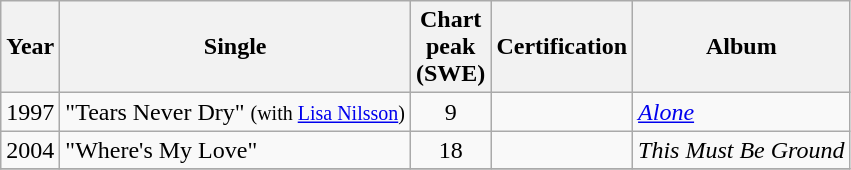<table class="wikitable">
<tr>
<th>Year</th>
<th>Single</th>
<th>Chart <br>peak<br>(SWE)</th>
<th>Certification</th>
<th>Album</th>
</tr>
<tr>
<td rowspan="1">1997</td>
<td>"Tears Never Dry" <small>(with <a href='#'>Lisa Nilsson</a>)</small></td>
<td align="center">9</td>
<td></td>
<td><em><a href='#'>Alone</a></em></td>
</tr>
<tr>
<td rowspan="1">2004</td>
<td>"Where's My Love"</td>
<td align="center">18</td>
<td></td>
<td><em>This Must Be Ground</em></td>
</tr>
<tr>
</tr>
</table>
